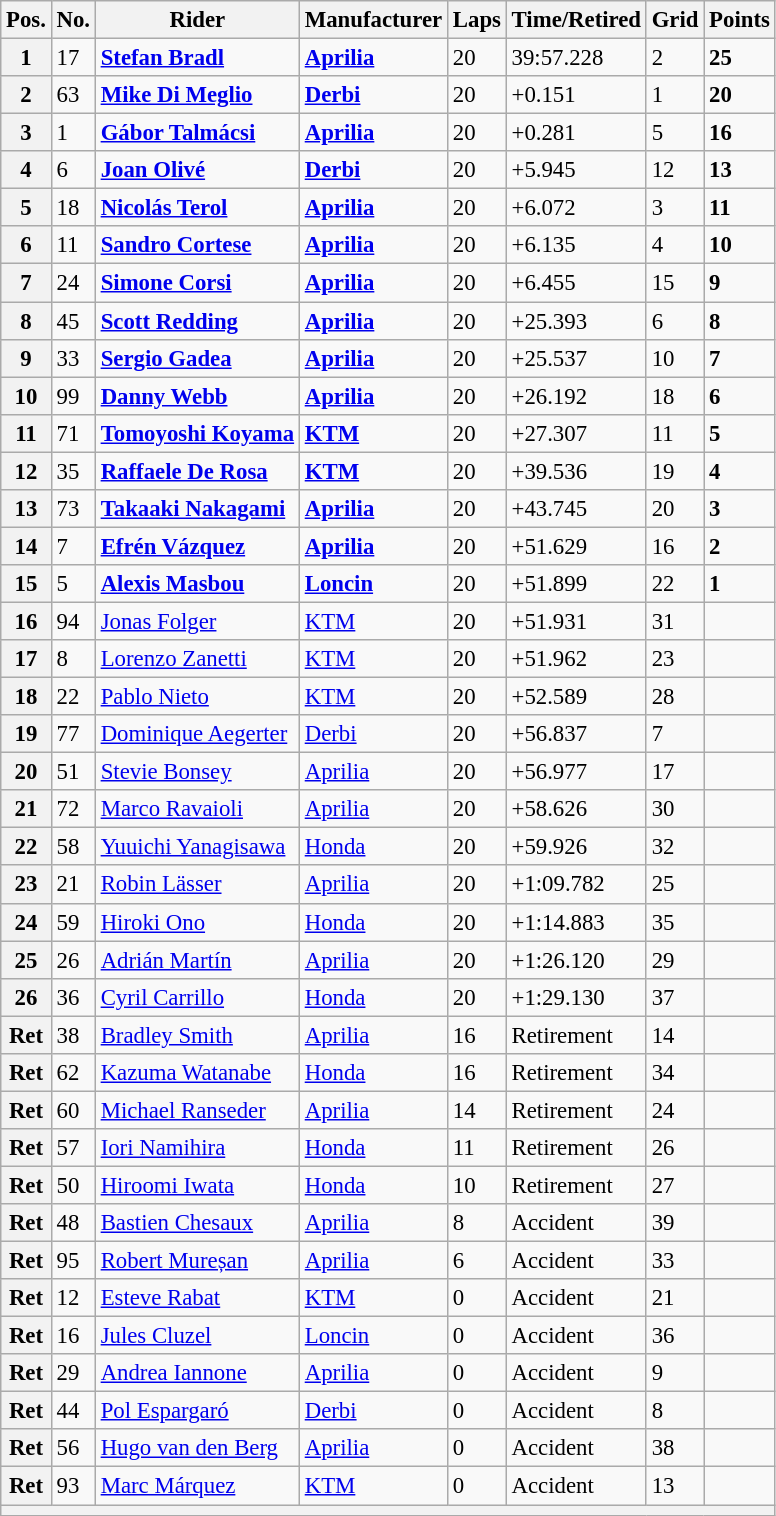<table class="wikitable" style="font-size: 95%;">
<tr>
<th>Pos.</th>
<th>No.</th>
<th>Rider</th>
<th>Manufacturer</th>
<th>Laps</th>
<th>Time/Retired</th>
<th>Grid</th>
<th>Points</th>
</tr>
<tr>
<th>1</th>
<td>17</td>
<td> <strong><a href='#'>Stefan Bradl</a></strong></td>
<td><strong><a href='#'>Aprilia</a></strong></td>
<td>20</td>
<td>39:57.228</td>
<td>2</td>
<td><strong>25</strong></td>
</tr>
<tr>
<th>2</th>
<td>63</td>
<td> <strong><a href='#'>Mike Di Meglio</a></strong></td>
<td><strong><a href='#'>Derbi</a></strong></td>
<td>20</td>
<td>+0.151</td>
<td>1</td>
<td><strong>20</strong></td>
</tr>
<tr>
<th>3</th>
<td>1</td>
<td> <strong><a href='#'>Gábor Talmácsi</a></strong></td>
<td><strong><a href='#'>Aprilia</a></strong></td>
<td>20</td>
<td>+0.281</td>
<td>5</td>
<td><strong>16</strong></td>
</tr>
<tr>
<th>4</th>
<td>6</td>
<td> <strong><a href='#'>Joan Olivé</a></strong></td>
<td><strong><a href='#'>Derbi</a></strong></td>
<td>20</td>
<td>+5.945</td>
<td>12</td>
<td><strong>13</strong></td>
</tr>
<tr>
<th>5</th>
<td>18</td>
<td> <strong><a href='#'>Nicolás Terol</a></strong></td>
<td><strong><a href='#'>Aprilia</a></strong></td>
<td>20</td>
<td>+6.072</td>
<td>3</td>
<td><strong>11</strong></td>
</tr>
<tr>
<th>6</th>
<td>11</td>
<td> <strong><a href='#'>Sandro Cortese</a></strong></td>
<td><strong><a href='#'>Aprilia</a></strong></td>
<td>20</td>
<td>+6.135</td>
<td>4</td>
<td><strong>10</strong></td>
</tr>
<tr>
<th>7</th>
<td>24</td>
<td> <strong><a href='#'>Simone Corsi</a></strong></td>
<td><strong><a href='#'>Aprilia</a></strong></td>
<td>20</td>
<td>+6.455</td>
<td>15</td>
<td><strong>9</strong></td>
</tr>
<tr>
<th>8</th>
<td>45</td>
<td> <strong><a href='#'>Scott Redding</a></strong></td>
<td><strong><a href='#'>Aprilia</a></strong></td>
<td>20</td>
<td>+25.393</td>
<td>6</td>
<td><strong>8</strong></td>
</tr>
<tr>
<th>9</th>
<td>33</td>
<td> <strong><a href='#'>Sergio Gadea</a></strong></td>
<td><strong><a href='#'>Aprilia</a></strong></td>
<td>20</td>
<td>+25.537</td>
<td>10</td>
<td><strong>7</strong></td>
</tr>
<tr>
<th>10</th>
<td>99</td>
<td> <strong><a href='#'>Danny Webb</a></strong></td>
<td><strong><a href='#'>Aprilia</a></strong></td>
<td>20</td>
<td>+26.192</td>
<td>18</td>
<td><strong>6</strong></td>
</tr>
<tr>
<th>11</th>
<td>71</td>
<td> <strong><a href='#'>Tomoyoshi Koyama</a></strong></td>
<td><strong><a href='#'>KTM</a></strong></td>
<td>20</td>
<td>+27.307</td>
<td>11</td>
<td><strong>5</strong></td>
</tr>
<tr>
<th>12</th>
<td>35</td>
<td> <strong><a href='#'>Raffaele De Rosa</a></strong></td>
<td><strong><a href='#'>KTM</a></strong></td>
<td>20</td>
<td>+39.536</td>
<td>19</td>
<td><strong>4</strong></td>
</tr>
<tr>
<th>13</th>
<td>73</td>
<td> <strong><a href='#'>Takaaki Nakagami</a></strong></td>
<td><strong><a href='#'>Aprilia</a></strong></td>
<td>20</td>
<td>+43.745</td>
<td>20</td>
<td><strong>3</strong></td>
</tr>
<tr>
<th>14</th>
<td>7</td>
<td> <strong><a href='#'>Efrén Vázquez</a></strong></td>
<td><strong><a href='#'>Aprilia</a></strong></td>
<td>20</td>
<td>+51.629</td>
<td>16</td>
<td><strong>2</strong></td>
</tr>
<tr>
<th>15</th>
<td>5</td>
<td> <strong><a href='#'>Alexis Masbou</a></strong></td>
<td><strong><a href='#'>Loncin</a></strong></td>
<td>20</td>
<td>+51.899</td>
<td>22</td>
<td><strong>1</strong></td>
</tr>
<tr>
<th>16</th>
<td>94</td>
<td> <a href='#'>Jonas Folger</a></td>
<td><a href='#'>KTM</a></td>
<td>20</td>
<td>+51.931</td>
<td>31</td>
<td></td>
</tr>
<tr>
<th>17</th>
<td>8</td>
<td> <a href='#'>Lorenzo Zanetti</a></td>
<td><a href='#'>KTM</a></td>
<td>20</td>
<td>+51.962</td>
<td>23</td>
<td></td>
</tr>
<tr>
<th>18</th>
<td>22</td>
<td> <a href='#'>Pablo Nieto</a></td>
<td><a href='#'>KTM</a></td>
<td>20</td>
<td>+52.589</td>
<td>28</td>
<td></td>
</tr>
<tr>
<th>19</th>
<td>77</td>
<td> <a href='#'>Dominique Aegerter</a></td>
<td><a href='#'>Derbi</a></td>
<td>20</td>
<td>+56.837</td>
<td>7</td>
<td></td>
</tr>
<tr>
<th>20</th>
<td>51</td>
<td> <a href='#'>Stevie Bonsey</a></td>
<td><a href='#'>Aprilia</a></td>
<td>20</td>
<td>+56.977</td>
<td>17</td>
<td></td>
</tr>
<tr>
<th>21</th>
<td>72</td>
<td> <a href='#'>Marco Ravaioli</a></td>
<td><a href='#'>Aprilia</a></td>
<td>20</td>
<td>+58.626</td>
<td>30</td>
<td></td>
</tr>
<tr>
<th>22</th>
<td>58</td>
<td> <a href='#'>Yuuichi Yanagisawa</a></td>
<td><a href='#'>Honda</a></td>
<td>20</td>
<td>+59.926</td>
<td>32</td>
<td></td>
</tr>
<tr>
<th>23</th>
<td>21</td>
<td> <a href='#'>Robin Lässer</a></td>
<td><a href='#'>Aprilia</a></td>
<td>20</td>
<td>+1:09.782</td>
<td>25</td>
<td></td>
</tr>
<tr>
<th>24</th>
<td>59</td>
<td> <a href='#'>Hiroki Ono</a></td>
<td><a href='#'>Honda</a></td>
<td>20</td>
<td>+1:14.883</td>
<td>35</td>
<td></td>
</tr>
<tr>
<th>25</th>
<td>26</td>
<td> <a href='#'>Adrián Martín</a></td>
<td><a href='#'>Aprilia</a></td>
<td>20</td>
<td>+1:26.120</td>
<td>29</td>
<td></td>
</tr>
<tr>
<th>26</th>
<td>36</td>
<td> <a href='#'>Cyril Carrillo</a></td>
<td><a href='#'>Honda</a></td>
<td>20</td>
<td>+1:29.130</td>
<td>37</td>
<td></td>
</tr>
<tr>
<th>Ret</th>
<td>38</td>
<td> <a href='#'>Bradley Smith</a></td>
<td><a href='#'>Aprilia</a></td>
<td>16</td>
<td>Retirement</td>
<td>14</td>
<td></td>
</tr>
<tr>
<th>Ret</th>
<td>62</td>
<td> <a href='#'>Kazuma Watanabe</a></td>
<td><a href='#'>Honda</a></td>
<td>16</td>
<td>Retirement</td>
<td>34</td>
<td></td>
</tr>
<tr>
<th>Ret</th>
<td>60</td>
<td> <a href='#'>Michael Ranseder</a></td>
<td><a href='#'>Aprilia</a></td>
<td>14</td>
<td>Retirement</td>
<td>24</td>
<td></td>
</tr>
<tr>
<th>Ret</th>
<td>57</td>
<td> <a href='#'>Iori Namihira</a></td>
<td><a href='#'>Honda</a></td>
<td>11</td>
<td>Retirement</td>
<td>26</td>
<td></td>
</tr>
<tr>
<th>Ret</th>
<td>50</td>
<td> <a href='#'>Hiroomi Iwata</a></td>
<td><a href='#'>Honda</a></td>
<td>10</td>
<td>Retirement</td>
<td>27</td>
<td></td>
</tr>
<tr>
<th>Ret</th>
<td>48</td>
<td> <a href='#'>Bastien Chesaux</a></td>
<td><a href='#'>Aprilia</a></td>
<td>8</td>
<td>Accident</td>
<td>39</td>
<td></td>
</tr>
<tr>
<th>Ret</th>
<td>95</td>
<td> <a href='#'>Robert Mureșan</a></td>
<td><a href='#'>Aprilia</a></td>
<td>6</td>
<td>Accident</td>
<td>33</td>
<td></td>
</tr>
<tr>
<th>Ret</th>
<td>12</td>
<td> <a href='#'>Esteve Rabat</a></td>
<td><a href='#'>KTM</a></td>
<td>0</td>
<td>Accident</td>
<td>21</td>
<td></td>
</tr>
<tr>
<th>Ret</th>
<td>16</td>
<td> <a href='#'>Jules Cluzel</a></td>
<td><a href='#'>Loncin</a></td>
<td>0</td>
<td>Accident</td>
<td>36</td>
<td></td>
</tr>
<tr>
<th>Ret</th>
<td>29</td>
<td> <a href='#'>Andrea Iannone</a></td>
<td><a href='#'>Aprilia</a></td>
<td>0</td>
<td>Accident</td>
<td>9</td>
<td></td>
</tr>
<tr>
<th>Ret</th>
<td>44</td>
<td> <a href='#'>Pol Espargaró</a></td>
<td><a href='#'>Derbi</a></td>
<td>0</td>
<td>Accident</td>
<td>8</td>
<td></td>
</tr>
<tr>
<th>Ret</th>
<td>56</td>
<td> <a href='#'>Hugo van den Berg</a></td>
<td><a href='#'>Aprilia</a></td>
<td>0</td>
<td>Accident</td>
<td>38</td>
<td></td>
</tr>
<tr>
<th>Ret</th>
<td>93</td>
<td> <a href='#'>Marc Márquez</a></td>
<td><a href='#'>KTM</a></td>
<td>0</td>
<td>Accident</td>
<td>13</td>
<td></td>
</tr>
<tr>
<th colspan=8></th>
</tr>
</table>
